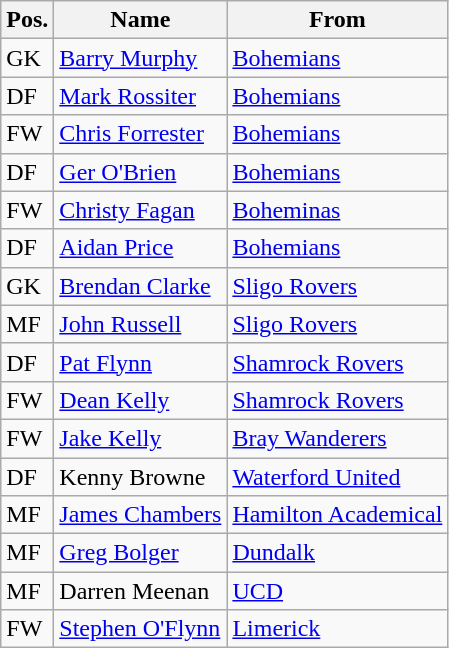<table class="wikitable">
<tr>
<th>Pos.</th>
<th>Name</th>
<th>From</th>
</tr>
<tr>
<td>GK</td>
<td> <a href='#'>Barry Murphy</a></td>
<td> <a href='#'>Bohemians</a></td>
</tr>
<tr>
<td>DF</td>
<td> <a href='#'>Mark Rossiter</a></td>
<td> <a href='#'>Bohemians</a></td>
</tr>
<tr>
<td>FW</td>
<td> <a href='#'>Chris Forrester</a></td>
<td> <a href='#'>Bohemians</a></td>
</tr>
<tr>
<td>DF</td>
<td> <a href='#'>Ger O'Brien</a></td>
<td> <a href='#'>Bohemians</a></td>
</tr>
<tr>
<td>FW</td>
<td> <a href='#'>Christy Fagan</a></td>
<td> <a href='#'>Boheminas</a></td>
</tr>
<tr>
<td>DF</td>
<td> <a href='#'>Aidan Price</a></td>
<td> <a href='#'>Bohemians</a></td>
</tr>
<tr>
<td>GK</td>
<td> <a href='#'>Brendan Clarke</a></td>
<td> <a href='#'>Sligo Rovers</a></td>
</tr>
<tr>
<td>MF</td>
<td> <a href='#'>John Russell</a></td>
<td> <a href='#'>Sligo Rovers</a></td>
</tr>
<tr>
<td>DF</td>
<td> <a href='#'>Pat Flynn</a></td>
<td> <a href='#'>Shamrock Rovers</a></td>
</tr>
<tr>
<td>FW</td>
<td> <a href='#'>Dean Kelly</a></td>
<td> <a href='#'>Shamrock Rovers</a></td>
</tr>
<tr>
<td>FW</td>
<td> <a href='#'>Jake Kelly</a></td>
<td> <a href='#'>Bray Wanderers</a></td>
</tr>
<tr>
<td>DF</td>
<td> Kenny Browne</td>
<td> <a href='#'>Waterford United</a></td>
</tr>
<tr>
<td>MF</td>
<td> <a href='#'>James Chambers</a></td>
<td> <a href='#'>Hamilton Academical</a></td>
</tr>
<tr>
<td>MF</td>
<td> <a href='#'>Greg Bolger</a></td>
<td> <a href='#'>Dundalk</a></td>
</tr>
<tr>
<td>MF</td>
<td> Darren Meenan</td>
<td> <a href='#'>UCD</a></td>
</tr>
<tr>
<td>FW</td>
<td> <a href='#'>Stephen O'Flynn</a></td>
<td> <a href='#'>Limerick</a></td>
</tr>
</table>
